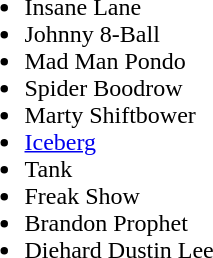<table>
<tr>
<td valign=top><br><ul><li>Insane Lane</li><li>Johnny 8-Ball</li><li>Mad Man Pondo</li><li>Spider Boodrow</li><li>Marty Shiftbower</li><li><a href='#'>Iceberg</a></li><li>Tank</li><li>Freak Show</li><li>Brandon Prophet</li><li>Diehard Dustin Lee</li></ul></td>
</tr>
</table>
